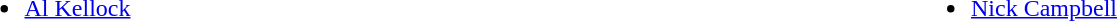<table style="width:100%;">
<tr>
<td style="vertical-align:top; width:25%;"><br><ul><li> <a href='#'>Al Kellock</a></li></ul></td>
<td style="vertical-align:top; width:25%;"><br><ul><li> <a href='#'>Nick Campbell</a></li></ul></td>
</tr>
</table>
